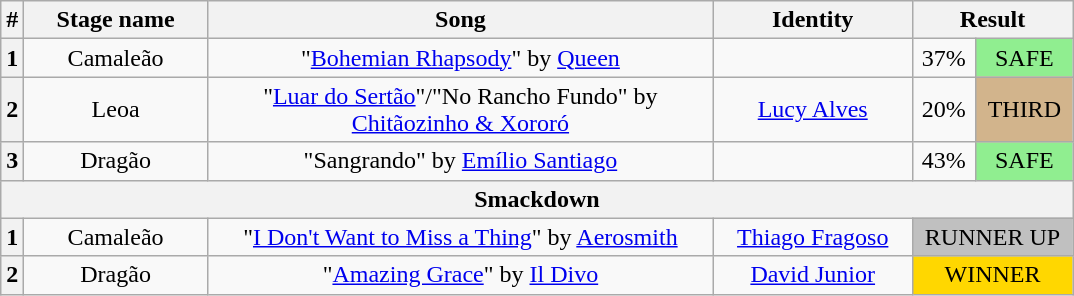<table class="wikitable plainrowheaders" style="text-align: center;">
<tr>
<th>#</th>
<th width=115>Stage name</th>
<th width=330>Song</th>
<th width=125>Identity</th>
<th style="width:100px;" colspan="2">Result</th>
</tr>
<tr>
<th>1</th>
<td>Camaleão</td>
<td>"<a href='#'>Bohemian Rhapsody</a>" by <a href='#'>Queen</a></td>
<td></td>
<td>37%</td>
<td bgcolor=lightgreen>SAFE</td>
</tr>
<tr>
<th>2</th>
<td>Leoa</td>
<td>"<a href='#'>Luar do Sertão</a>"/"No Rancho Fundo" by <a href='#'>Chitãozinho & Xororó</a></td>
<td><a href='#'>Lucy Alves</a></td>
<td>20%</td>
<td bgcolor=tan>THIRD</td>
</tr>
<tr>
<th>3</th>
<td>Dragão</td>
<td>"Sangrando" by <a href='#'>Emílio Santiago</a></td>
<td></td>
<td>43%</td>
<td bgcolor=lightgreen>SAFE</td>
</tr>
<tr>
<th colspan="6">Smackdown</th>
</tr>
<tr>
<th>1</th>
<td>Camaleão</td>
<td>"<a href='#'>I Don't Want to Miss a Thing</a>" by <a href='#'>Aerosmith</a></td>
<td><a href='#'>Thiago Fragoso</a></td>
<td colspan="2" bgcolor=silver>RUNNER UP</td>
</tr>
<tr>
<th>2</th>
<td>Dragão</td>
<td>"<a href='#'>Amazing Grace</a>" by <a href='#'>Il Divo</a></td>
<td><a href='#'>David Junior</a></td>
<td colspan="2" bgcolor=gold>WINNER</td>
</tr>
</table>
